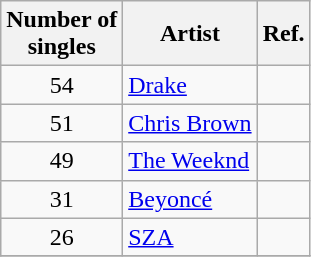<table class="wikitable">
<tr>
<th>Number of <br> singles</th>
<th>Artist</th>
<th>Ref.</th>
</tr>
<tr>
<td style="text-align:center;">54</td>
<td><a href='#'>Drake</a></td>
<td></td>
</tr>
<tr>
<td style="text-align:center;">51</td>
<td><a href='#'>Chris Brown</a></td>
<td></td>
</tr>
<tr>
<td style="text-align:center;">49</td>
<td><a href='#'>The Weeknd</a></td>
<td></td>
</tr>
<tr>
<td style="text-align:center;">31</td>
<td><a href='#'>Beyoncé</a></td>
<td></td>
</tr>
<tr>
<td style="text-align:center;">26</td>
<td><a href='#'>SZA</a></td>
<td></td>
</tr>
<tr>
</tr>
</table>
